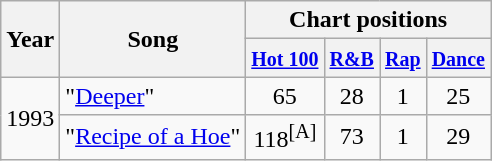<table class="wikitable">
<tr>
<th rowspan="2">Year</th>
<th rowspan="2">Song</th>
<th colspan="5">Chart positions</th>
</tr>
<tr>
<th><small><a href='#'>Hot 100</a></small></th>
<th><small><a href='#'>R&B</a></small></th>
<th><small><a href='#'>Rap</a></small></th>
<th><small><a href='#'>Dance</a></small></th>
</tr>
<tr>
<td rowspan="2">1993</td>
<td>"<a href='#'>Deeper</a>"</td>
<td align="center">65</td>
<td align="center">28</td>
<td align="center">1</td>
<td align="center">25</td>
</tr>
<tr>
<td>"<a href='#'>Recipe of a Hoe</a>"</td>
<td align="center">118<sup>[A]</sup></td>
<td align="center">73</td>
<td align="center">1</td>
<td align="center">29</td>
</tr>
</table>
